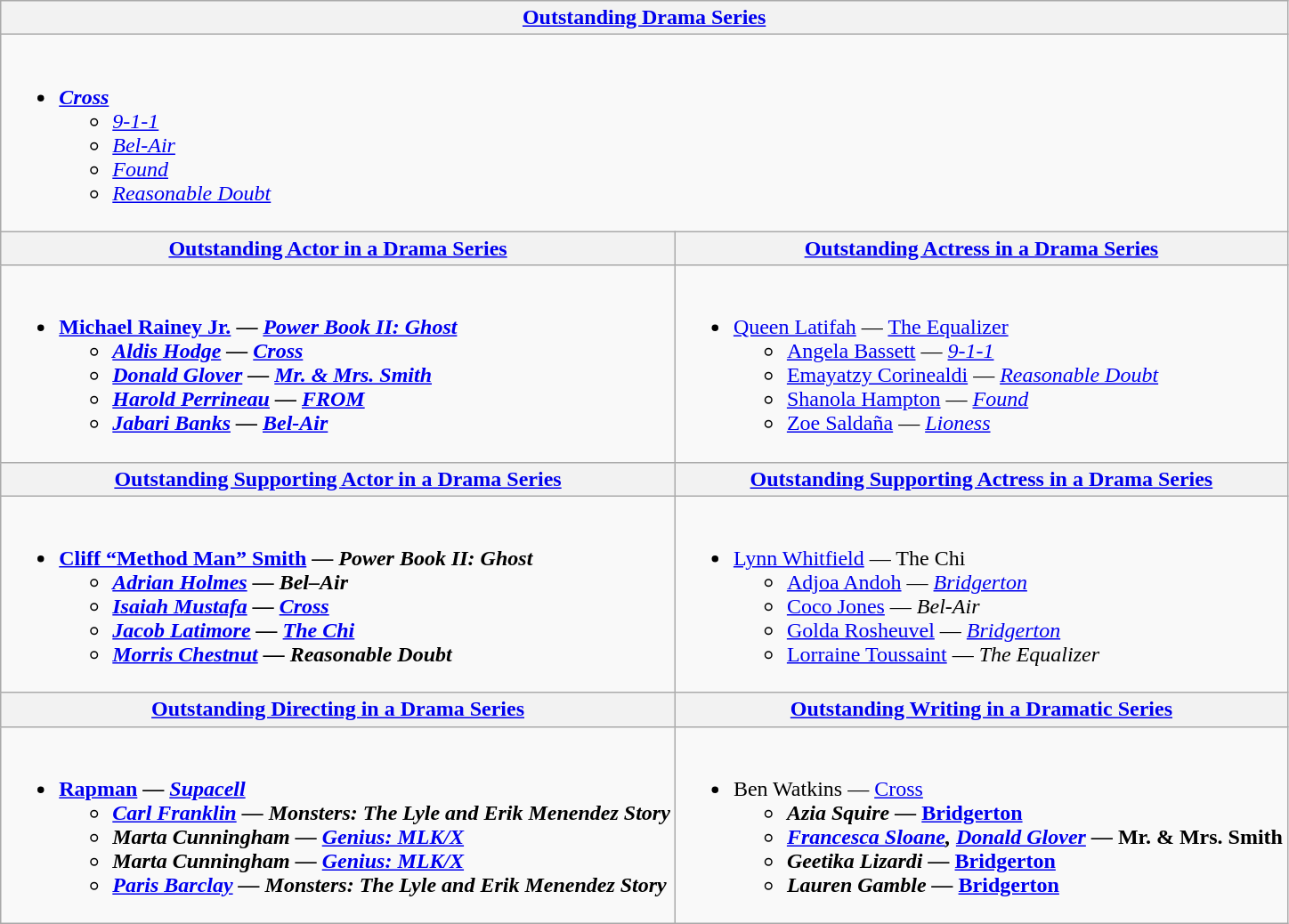<table class="wikitable" style="width=72%">
<tr>
<th colspan="2" style="width=50%"><a href='#'>Outstanding Drama Series</a></th>
</tr>
<tr>
<td colspan="2" valign="top"><br><ul><li><strong><em><a href='#'>Cross</a></em></strong><ul><li><em><a href='#'>9-1-1</a></em></li><li><em><a href='#'>Bel-Air</a></em></li><li><em><a href='#'>Found</a></em></li><li><em><a href='#'>Reasonable Doubt</a></em></li></ul></li></ul></td>
</tr>
<tr>
<th><a href='#'>Outstanding Actor in a Drama Series</a></th>
<th><a href='#'>Outstanding Actress in a Drama Series</a></th>
</tr>
<tr>
<td valign="top"><br><ul><li><strong><a href='#'>Michael Rainey Jr.</a> — <em><a href='#'>Power Book II: Ghost</a><strong><em><ul><li><a href='#'>Aldis Hodge</a> — </em><a href='#'>Cross</a><em></li><li><a href='#'>Donald Glover</a> — </em><a href='#'>Mr. & Mrs. Smith</a><em></li><li><a href='#'>Harold Perrineau</a> — </em><a href='#'>FROM</a><em></li><li><a href='#'>Jabari Banks</a> — </em><a href='#'>Bel-Air</a><em></li></ul></li></ul></td>
<td valign="top"><br><ul><li></strong><a href='#'>Queen Latifah</a> — </em><a href='#'>The Equalizer</a></em></strong><ul><li><a href='#'>Angela Bassett</a> — <em><a href='#'>9-1-1</a></em></li><li><a href='#'>Emayatzy Corinealdi</a> — <em><a href='#'>Reasonable Doubt</a></em></li><li><a href='#'>Shanola Hampton</a> — <em><a href='#'>Found</a></em></li><li><a href='#'>Zoe Saldaña</a> —  <em><a href='#'>Lioness</a></em></li></ul></li></ul></td>
</tr>
<tr>
<th><a href='#'>Outstanding Supporting Actor in a Drama Series</a></th>
<th><a href='#'>Outstanding Supporting Actress in a Drama Series</a></th>
</tr>
<tr>
<td valign="top"><br><ul><li><strong><a href='#'>Cliff “Method Man” Smith</a> — <em>Power Book II: Ghost<strong><em><ul><li><a href='#'>Adrian Holmes</a> —  </em>Bel–Air<em></li><li><a href='#'>Isaiah Mustafa</a> — <a href='#'></em>Cross<em></a></li><li><a href='#'>Jacob Latimore</a> — </em><a href='#'>The Chi</a><em></li><li><a href='#'>Morris Chestnut</a> — </em>Reasonable Doubt<em></li></ul></li></ul></td>
<td valign="top"><br><ul><li></strong><a href='#'>Lynn Whitfield</a> — </em>The Chi</em></strong><ul><li><a href='#'>Adjoa Andoh</a> — <em><a href='#'>Bridgerton</a></em></li><li><a href='#'>Coco Jones</a> — <em>Bel-Air</em></li><li><a href='#'>Golda Rosheuvel</a> — <em><a href='#'>Bridgerton</a></em></li><li><a href='#'>Lorraine Toussaint</a> — <em>The Equalizer</em></li></ul></li></ul></td>
</tr>
<tr>
<th><a href='#'>Outstanding Directing in a Drama Series</a></th>
<th><a href='#'>Outstanding Writing in a Dramatic Series</a></th>
</tr>
<tr>
<td valign="top"><br><ul><li><strong><a href='#'>Rapman</a> — <em><a href='#'>Supacell</a><strong><em><ul><li><a href='#'>Carl Franklin</a> — </em>Monsters: The Lyle and Erik Menendez Story<em></li><li>Marta Cunningham — <a href='#'></em>Genius: MLK/X<em></a></li><li>Marta Cunningham — <a href='#'></em>Genius: MLK/X<em></a></li><li><a href='#'>Paris Barclay</a> — </em>Monsters: The Lyle and Erik Menendez Story<em></li></ul></li></ul></td>
<td valign="top"><br><ul><li></strong>Ben Watkins — <a href='#'></em>Cross<em></a><strong><ul><li>Azia Squire — </em><a href='#'>Bridgerton</a><em></li><li><a href='#'>Francesca Sloane</a>, <a href='#'>Donald Glover</a> — </em>Mr. & Mrs. Smith<em></li><li>Geetika Lizardi — </em><a href='#'>Bridgerton</a><em></li><li>Lauren Gamble — </em><a href='#'>Bridgerton</a><em></li></ul></li></ul></td>
</tr>
</table>
